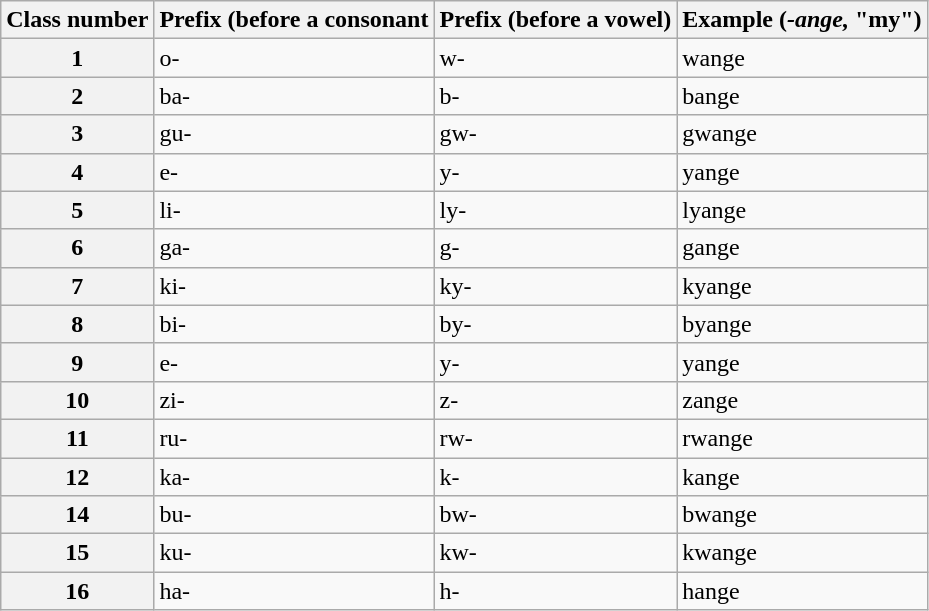<table class="wikitable">
<tr>
<th>Class number</th>
<th>Prefix (before a consonant</th>
<th>Prefix (before a vowel)</th>
<th>Example (<em>-ange,</em> "my")</th>
</tr>
<tr>
<th>1</th>
<td>o-</td>
<td>w-</td>
<td>wange</td>
</tr>
<tr>
<th>2</th>
<td>ba-</td>
<td>b-</td>
<td>bange</td>
</tr>
<tr>
<th>3</th>
<td>gu-</td>
<td>gw-</td>
<td>gwange</td>
</tr>
<tr>
<th>4</th>
<td>e-</td>
<td>y-</td>
<td>yange</td>
</tr>
<tr>
<th>5</th>
<td>li-</td>
<td>ly-</td>
<td>lyange</td>
</tr>
<tr>
<th>6</th>
<td>ga-</td>
<td>g-</td>
<td>gange</td>
</tr>
<tr>
<th>7</th>
<td>ki-</td>
<td>ky-</td>
<td>kyange</td>
</tr>
<tr>
<th>8</th>
<td>bi-</td>
<td>by-</td>
<td>byange</td>
</tr>
<tr>
<th>9</th>
<td>e-</td>
<td>y-</td>
<td>yange</td>
</tr>
<tr>
<th>10</th>
<td>zi-</td>
<td>z-</td>
<td>zange</td>
</tr>
<tr>
<th>11</th>
<td>ru-</td>
<td>rw-</td>
<td>rwange</td>
</tr>
<tr>
<th>12</th>
<td>ka-</td>
<td>k-</td>
<td>kange</td>
</tr>
<tr>
<th>14</th>
<td>bu-</td>
<td>bw-</td>
<td>bwange</td>
</tr>
<tr>
<th>15</th>
<td>ku-</td>
<td>kw-</td>
<td>kwange</td>
</tr>
<tr>
<th>16</th>
<td>ha-</td>
<td>h-</td>
<td>hange</td>
</tr>
</table>
